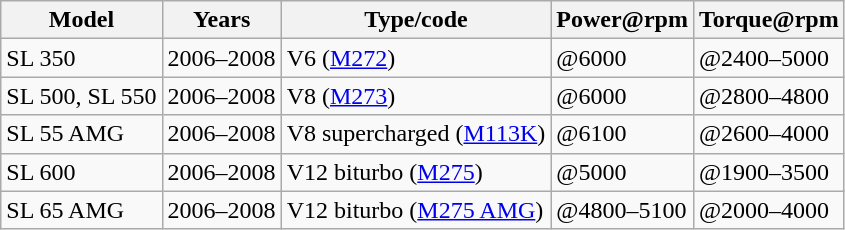<table class=wikitable>
<tr>
<th>Model</th>
<th>Years</th>
<th>Type/code</th>
<th>Power@rpm</th>
<th>Torque@rpm</th>
</tr>
<tr>
<td>SL 350</td>
<td>2006–2008</td>
<td> V6 (<a href='#'>M272</a>)</td>
<td>@6000</td>
<td> @2400–5000</td>
</tr>
<tr>
<td>SL 500, SL 550</td>
<td>2006–2008</td>
<td> V8 (<a href='#'>M273</a>)</td>
<td>@6000</td>
<td> @2800–4800</td>
</tr>
<tr>
<td>SL 55 AMG</td>
<td>2006–2008</td>
<td> V8 supercharged (<a href='#'>M113K</a>)</td>
<td>@6100</td>
<td> @2600–4000</td>
</tr>
<tr>
<td>SL 600</td>
<td>2006–2008</td>
<td> V12 biturbo (<a href='#'>M275</a>)</td>
<td>@5000</td>
<td>  @1900–3500</td>
</tr>
<tr>
<td>SL 65 AMG</td>
<td>2006–2008</td>
<td> V12 biturbo (<a href='#'>M275 AMG</a>)</td>
<td>@4800–5100</td>
<td> @2000–4000</td>
</tr>
</table>
